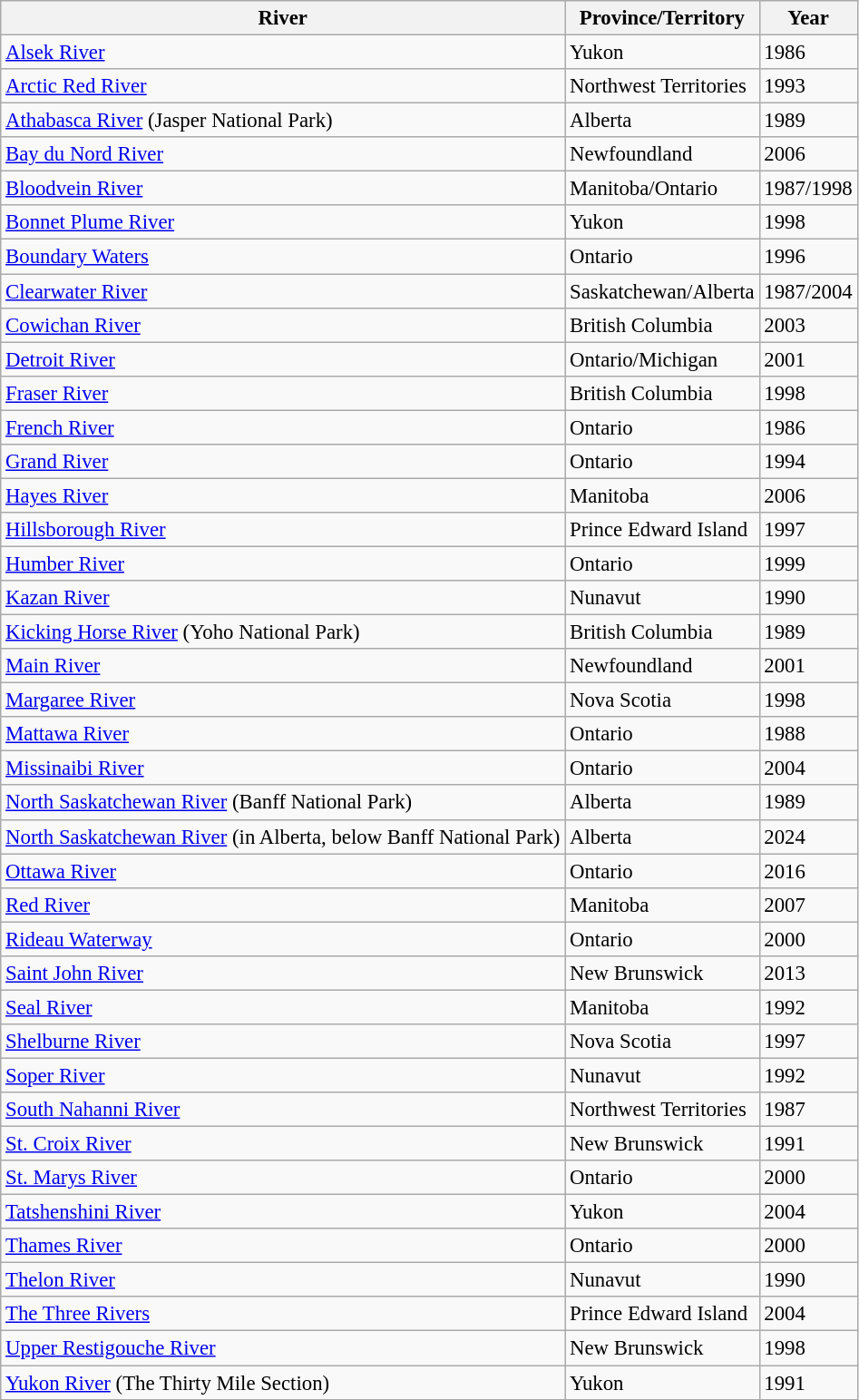<table class="wikitable sortable" style="font-size: 95%;">
<tr>
<th>River</th>
<th>Province/Territory</th>
<th>Year</th>
</tr>
<tr>
<td><a href='#'>Alsek River</a></td>
<td>Yukon</td>
<td>1986</td>
</tr>
<tr>
<td><a href='#'>Arctic Red River</a></td>
<td>Northwest Territories</td>
<td>1993</td>
</tr>
<tr>
<td><a href='#'>Athabasca River</a> (Jasper National Park)</td>
<td>Alberta</td>
<td>1989</td>
</tr>
<tr>
<td><a href='#'>Bay du Nord River</a></td>
<td>Newfoundland</td>
<td>2006</td>
</tr>
<tr>
<td><a href='#'>Bloodvein River</a></td>
<td>Manitoba/Ontario</td>
<td>1987/1998</td>
</tr>
<tr>
<td><a href='#'>Bonnet Plume River</a></td>
<td>Yukon</td>
<td>1998</td>
</tr>
<tr>
<td><a href='#'>Boundary Waters</a></td>
<td>Ontario</td>
<td>1996</td>
</tr>
<tr>
<td><a href='#'>Clearwater River</a></td>
<td>Saskatchewan/Alberta</td>
<td>1987/2004</td>
</tr>
<tr>
<td><a href='#'>Cowichan River</a></td>
<td>British Columbia</td>
<td>2003</td>
</tr>
<tr>
<td><a href='#'>Detroit River</a></td>
<td>Ontario/Michigan</td>
<td>2001</td>
</tr>
<tr>
<td><a href='#'>Fraser River</a></td>
<td>British Columbia</td>
<td>1998</td>
</tr>
<tr>
<td><a href='#'>French River</a></td>
<td>Ontario</td>
<td>1986</td>
</tr>
<tr>
<td><a href='#'>Grand River</a></td>
<td>Ontario</td>
<td>1994</td>
</tr>
<tr>
<td><a href='#'>Hayes River</a></td>
<td>Manitoba</td>
<td>2006</td>
</tr>
<tr>
<td><a href='#'>Hillsborough River</a></td>
<td>Prince Edward Island</td>
<td>1997</td>
</tr>
<tr>
<td><a href='#'>Humber River</a></td>
<td>Ontario</td>
<td>1999</td>
</tr>
<tr>
<td><a href='#'>Kazan River</a></td>
<td>Nunavut</td>
<td>1990</td>
</tr>
<tr>
<td><a href='#'>Kicking Horse River</a> (Yoho National Park)</td>
<td>British Columbia</td>
<td>1989</td>
</tr>
<tr>
<td><a href='#'>Main River</a></td>
<td>Newfoundland</td>
<td>2001</td>
</tr>
<tr>
<td><a href='#'>Margaree River</a></td>
<td>Nova Scotia</td>
<td>1998</td>
</tr>
<tr>
<td><a href='#'>Mattawa River</a></td>
<td>Ontario</td>
<td>1988</td>
</tr>
<tr>
<td><a href='#'>Missinaibi River</a></td>
<td>Ontario</td>
<td>2004</td>
</tr>
<tr>
<td><a href='#'>North Saskatchewan River</a> (Banff National Park)</td>
<td>Alberta</td>
<td>1989</td>
</tr>
<tr>
<td><a href='#'>North Saskatchewan River</a> (in Alberta, below Banff National Park)</td>
<td>Alberta</td>
<td>2024</td>
</tr>
<tr>
<td><a href='#'>Ottawa River</a></td>
<td>Ontario</td>
<td>2016</td>
</tr>
<tr>
<td><a href='#'>Red River</a></td>
<td>Manitoba</td>
<td>2007</td>
</tr>
<tr>
<td><a href='#'>Rideau Waterway</a></td>
<td>Ontario</td>
<td>2000</td>
</tr>
<tr>
<td><a href='#'>Saint John River</a></td>
<td>New Brunswick</td>
<td>2013</td>
</tr>
<tr>
<td><a href='#'>Seal River</a></td>
<td>Manitoba</td>
<td>1992</td>
</tr>
<tr>
<td><a href='#'>Shelburne River</a></td>
<td>Nova Scotia</td>
<td>1997</td>
</tr>
<tr>
<td><a href='#'>Soper River</a></td>
<td>Nunavut</td>
<td>1992</td>
</tr>
<tr>
<td><a href='#'>South Nahanni River</a></td>
<td>Northwest Territories</td>
<td>1987</td>
</tr>
<tr>
<td><a href='#'>St. Croix River</a></td>
<td>New Brunswick</td>
<td>1991</td>
</tr>
<tr>
<td><a href='#'>St. Marys River</a></td>
<td>Ontario</td>
<td>2000</td>
</tr>
<tr>
<td><a href='#'>Tatshenshini River</a></td>
<td>Yukon</td>
<td>2004</td>
</tr>
<tr>
<td><a href='#'>Thames River</a></td>
<td>Ontario</td>
<td>2000</td>
</tr>
<tr>
<td><a href='#'>Thelon River</a></td>
<td>Nunavut</td>
<td>1990</td>
</tr>
<tr>
<td><a href='#'>The Three Rivers</a></td>
<td>Prince Edward Island</td>
<td>2004</td>
</tr>
<tr>
<td><a href='#'>Upper Restigouche River</a></td>
<td>New Brunswick</td>
<td>1998</td>
</tr>
<tr>
<td><a href='#'>Yukon River</a> (The Thirty Mile Section)</td>
<td>Yukon</td>
<td>1991</td>
</tr>
</table>
